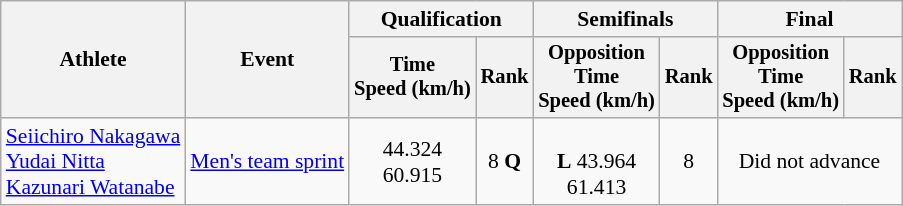<table class="wikitable" style="font-size:90%">
<tr>
<th rowspan="2">Athlete</th>
<th rowspan="2">Event</th>
<th colspan=2>Qualification</th>
<th colspan=2>Semifinals</th>
<th colspan=2>Final</th>
</tr>
<tr style="font-size:95%">
<th>Time<br>Speed (km/h)</th>
<th>Rank</th>
<th>Opposition<br>Time<br>Speed (km/h)</th>
<th>Rank</th>
<th>Opposition<br>Time<br>Speed (km/h)</th>
<th>Rank</th>
</tr>
<tr align=center>
<td align=left><a href='#'>Seiichiro Nakagawa</a><br><a href='#'>Yudai Nitta</a><br><a href='#'>Kazunari Watanabe</a></td>
<td align=left><a href='#'>Men's team sprint</a></td>
<td>44.324<br>60.915</td>
<td>8 <strong>Q</strong></td>
<td><br><strong>L</strong> 43.964<br>61.413</td>
<td>8</td>
<td colspan=2>Did not advance</td>
</tr>
</table>
